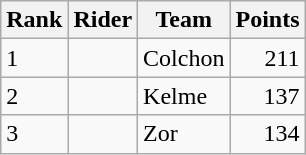<table class="wikitable">
<tr>
<th>Rank</th>
<th>Rider</th>
<th>Team</th>
<th>Points</th>
</tr>
<tr>
<td>1</td>
<td></td>
<td>Colchon</td>
<td align="right">211</td>
</tr>
<tr>
<td>2</td>
<td></td>
<td>Kelme</td>
<td align="right">137</td>
</tr>
<tr>
<td>3</td>
<td></td>
<td>Zor</td>
<td align="right">134</td>
</tr>
</table>
